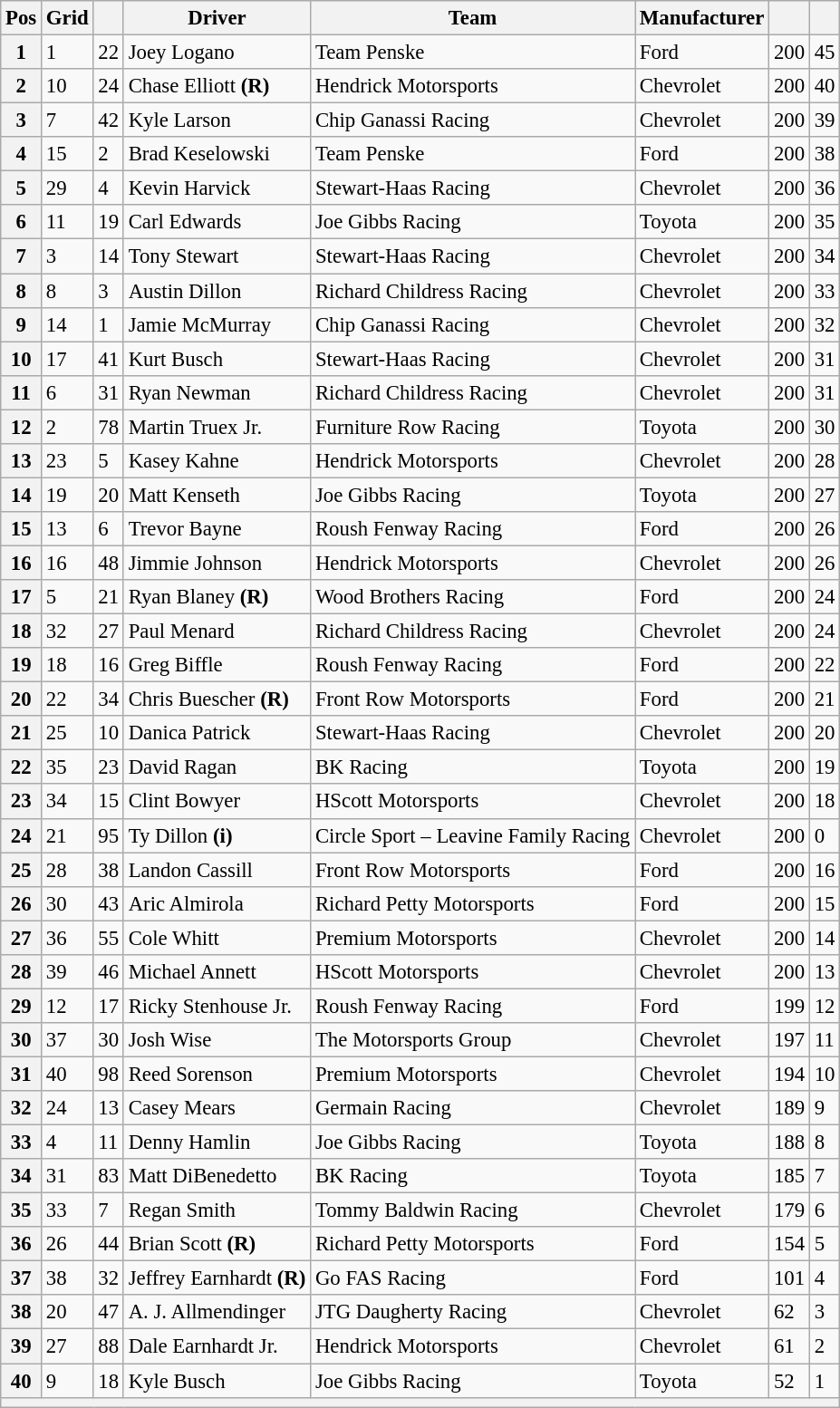<table class="wikitable" style="font-size:95%">
<tr>
<th>Pos</th>
<th>Grid</th>
<th></th>
<th>Driver</th>
<th>Team</th>
<th>Manufacturer</th>
<th></th>
<th></th>
</tr>
<tr>
<th>1</th>
<td>1</td>
<td>22</td>
<td>Joey Logano</td>
<td>Team Penske</td>
<td>Ford</td>
<td>200</td>
<td>45</td>
</tr>
<tr>
<th>2</th>
<td>10</td>
<td>24</td>
<td>Chase Elliott <strong>(R)</strong></td>
<td>Hendrick Motorsports</td>
<td>Chevrolet</td>
<td>200</td>
<td>40</td>
</tr>
<tr>
<th>3</th>
<td>7</td>
<td>42</td>
<td>Kyle Larson</td>
<td>Chip Ganassi Racing</td>
<td>Chevrolet</td>
<td>200</td>
<td>39</td>
</tr>
<tr>
<th>4</th>
<td>15</td>
<td>2</td>
<td>Brad Keselowski</td>
<td>Team Penske</td>
<td>Ford</td>
<td>200</td>
<td>38</td>
</tr>
<tr>
<th>5</th>
<td>29</td>
<td>4</td>
<td>Kevin Harvick</td>
<td>Stewart-Haas Racing</td>
<td>Chevrolet</td>
<td>200</td>
<td>36</td>
</tr>
<tr>
<th>6</th>
<td>11</td>
<td>19</td>
<td>Carl Edwards</td>
<td>Joe Gibbs Racing</td>
<td>Toyota</td>
<td>200</td>
<td>35</td>
</tr>
<tr>
<th>7</th>
<td>3</td>
<td>14</td>
<td>Tony Stewart</td>
<td>Stewart-Haas Racing</td>
<td>Chevrolet</td>
<td>200</td>
<td>34</td>
</tr>
<tr>
<th>8</th>
<td>8</td>
<td>3</td>
<td>Austin Dillon</td>
<td>Richard Childress Racing</td>
<td>Chevrolet</td>
<td>200</td>
<td>33</td>
</tr>
<tr>
<th>9</th>
<td>14</td>
<td>1</td>
<td>Jamie McMurray</td>
<td>Chip Ganassi Racing</td>
<td>Chevrolet</td>
<td>200</td>
<td>32</td>
</tr>
<tr>
<th>10</th>
<td>17</td>
<td>41</td>
<td>Kurt Busch</td>
<td>Stewart-Haas Racing</td>
<td>Chevrolet</td>
<td>200</td>
<td>31</td>
</tr>
<tr>
<th>11</th>
<td>6</td>
<td>31</td>
<td>Ryan Newman</td>
<td>Richard Childress Racing</td>
<td>Chevrolet</td>
<td>200</td>
<td>31</td>
</tr>
<tr>
<th>12</th>
<td>2</td>
<td>78</td>
<td>Martin Truex Jr.</td>
<td>Furniture Row Racing</td>
<td>Toyota</td>
<td>200</td>
<td>30</td>
</tr>
<tr>
<th>13</th>
<td>23</td>
<td>5</td>
<td>Kasey Kahne</td>
<td>Hendrick Motorsports</td>
<td>Chevrolet</td>
<td>200</td>
<td>28</td>
</tr>
<tr>
<th>14</th>
<td>19</td>
<td>20</td>
<td>Matt Kenseth</td>
<td>Joe Gibbs Racing</td>
<td>Toyota</td>
<td>200</td>
<td>27</td>
</tr>
<tr>
<th>15</th>
<td>13</td>
<td>6</td>
<td>Trevor Bayne</td>
<td>Roush Fenway Racing</td>
<td>Ford</td>
<td>200</td>
<td>26</td>
</tr>
<tr>
<th>16</th>
<td>16</td>
<td>48</td>
<td>Jimmie Johnson</td>
<td>Hendrick Motorsports</td>
<td>Chevrolet</td>
<td>200</td>
<td>26</td>
</tr>
<tr>
<th>17</th>
<td>5</td>
<td>21</td>
<td>Ryan Blaney <strong>(R)</strong></td>
<td>Wood Brothers Racing</td>
<td>Ford</td>
<td>200</td>
<td>24</td>
</tr>
<tr>
<th>18</th>
<td>32</td>
<td>27</td>
<td>Paul Menard</td>
<td>Richard Childress Racing</td>
<td>Chevrolet</td>
<td>200</td>
<td>24</td>
</tr>
<tr>
<th>19</th>
<td>18</td>
<td>16</td>
<td>Greg Biffle</td>
<td>Roush Fenway Racing</td>
<td>Ford</td>
<td>200</td>
<td>22</td>
</tr>
<tr>
<th>20</th>
<td>22</td>
<td>34</td>
<td>Chris Buescher <strong>(R)</strong></td>
<td>Front Row Motorsports</td>
<td>Ford</td>
<td>200</td>
<td>21</td>
</tr>
<tr>
<th>21</th>
<td>25</td>
<td>10</td>
<td>Danica Patrick</td>
<td>Stewart-Haas Racing</td>
<td>Chevrolet</td>
<td>200</td>
<td>20</td>
</tr>
<tr>
<th>22</th>
<td>35</td>
<td>23</td>
<td>David Ragan</td>
<td>BK Racing</td>
<td>Toyota</td>
<td>200</td>
<td>19</td>
</tr>
<tr>
<th>23</th>
<td>34</td>
<td>15</td>
<td>Clint Bowyer</td>
<td>HScott Motorsports</td>
<td>Chevrolet</td>
<td>200</td>
<td>18</td>
</tr>
<tr>
<th>24</th>
<td>21</td>
<td>95</td>
<td>Ty Dillon <strong>(i)</strong></td>
<td>Circle Sport – Leavine Family Racing</td>
<td>Chevrolet</td>
<td>200</td>
<td>0</td>
</tr>
<tr>
<th>25</th>
<td>28</td>
<td>38</td>
<td>Landon Cassill</td>
<td>Front Row Motorsports</td>
<td>Ford</td>
<td>200</td>
<td>16</td>
</tr>
<tr>
<th>26</th>
<td>30</td>
<td>43</td>
<td>Aric Almirola</td>
<td>Richard Petty Motorsports</td>
<td>Ford</td>
<td>200</td>
<td>15</td>
</tr>
<tr>
<th>27</th>
<td>36</td>
<td>55</td>
<td>Cole Whitt</td>
<td>Premium Motorsports</td>
<td>Chevrolet</td>
<td>200</td>
<td>14</td>
</tr>
<tr>
<th>28</th>
<td>39</td>
<td>46</td>
<td>Michael Annett</td>
<td>HScott Motorsports</td>
<td>Chevrolet</td>
<td>200</td>
<td>13</td>
</tr>
<tr>
<th>29</th>
<td>12</td>
<td>17</td>
<td>Ricky Stenhouse Jr.</td>
<td>Roush Fenway Racing</td>
<td>Ford</td>
<td>199</td>
<td>12</td>
</tr>
<tr>
<th>30</th>
<td>37</td>
<td>30</td>
<td>Josh Wise</td>
<td>The Motorsports Group</td>
<td>Chevrolet</td>
<td>197</td>
<td>11</td>
</tr>
<tr>
<th>31</th>
<td>40</td>
<td>98</td>
<td>Reed Sorenson</td>
<td>Premium Motorsports</td>
<td>Chevrolet</td>
<td>194</td>
<td>10</td>
</tr>
<tr>
<th>32</th>
<td>24</td>
<td>13</td>
<td>Casey Mears</td>
<td>Germain Racing</td>
<td>Chevrolet</td>
<td>189</td>
<td>9</td>
</tr>
<tr>
<th>33</th>
<td>4</td>
<td>11</td>
<td>Denny Hamlin</td>
<td>Joe Gibbs Racing</td>
<td>Toyota</td>
<td>188</td>
<td>8</td>
</tr>
<tr>
<th>34</th>
<td>31</td>
<td>83</td>
<td>Matt DiBenedetto</td>
<td>BK Racing</td>
<td>Toyota</td>
<td>185</td>
<td>7</td>
</tr>
<tr>
<th>35</th>
<td>33</td>
<td>7</td>
<td>Regan Smith</td>
<td>Tommy Baldwin Racing</td>
<td>Chevrolet</td>
<td>179</td>
<td>6</td>
</tr>
<tr>
<th>36</th>
<td>26</td>
<td>44</td>
<td>Brian Scott <strong>(R)</strong></td>
<td>Richard Petty Motorsports</td>
<td>Ford</td>
<td>154</td>
<td>5</td>
</tr>
<tr>
<th>37</th>
<td>38</td>
<td>32</td>
<td>Jeffrey Earnhardt <strong>(R)</strong></td>
<td>Go FAS Racing</td>
<td>Ford</td>
<td>101</td>
<td>4</td>
</tr>
<tr>
<th>38</th>
<td>20</td>
<td>47</td>
<td>A. J. Allmendinger</td>
<td>JTG Daugherty Racing</td>
<td>Chevrolet</td>
<td>62</td>
<td>3</td>
</tr>
<tr>
<th>39</th>
<td>27</td>
<td>88</td>
<td>Dale Earnhardt Jr.</td>
<td>Hendrick Motorsports</td>
<td>Chevrolet</td>
<td>61</td>
<td>2</td>
</tr>
<tr>
<th>40</th>
<td>9</td>
<td>18</td>
<td>Kyle Busch</td>
<td>Joe Gibbs Racing</td>
<td>Toyota</td>
<td>52</td>
<td>1</td>
</tr>
<tr class="sortbottom">
<th colspan="8"></th>
</tr>
</table>
